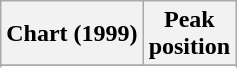<table class="wikitable plainrowheaders" style="text-align:center">
<tr>
<th>Chart (1999)</th>
<th>Peak<br>position</th>
</tr>
<tr>
</tr>
<tr>
</tr>
<tr>
</tr>
<tr>
</tr>
</table>
